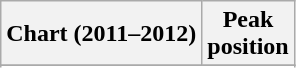<table class="wikitable sortable">
<tr>
<th align="left">Chart (2011–2012)</th>
<th align="center">Peak <br> position</th>
</tr>
<tr>
</tr>
<tr>
</tr>
<tr>
</tr>
</table>
